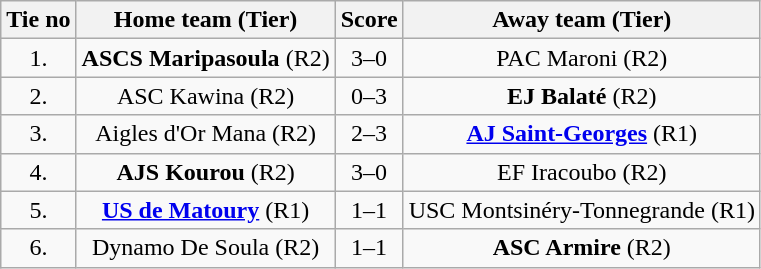<table class="wikitable" style="text-align: center">
<tr>
<th>Tie no</th>
<th>Home team (Tier)</th>
<th>Score</th>
<th>Away team (Tier)</th>
</tr>
<tr>
<td>1.</td>
<td> <strong>ASCS Maripasoula</strong> (R2)</td>
<td>3–0</td>
<td>PAC Maroni (R2) </td>
</tr>
<tr>
<td>2.</td>
<td> ASC Kawina (R2)</td>
<td>0–3</td>
<td><strong>EJ Balaté</strong> (R2) </td>
</tr>
<tr>
<td>3.</td>
<td> Aigles d'Or Mana (R2)</td>
<td>2–3</td>
<td><strong><a href='#'>AJ Saint-Georges</a></strong> (R1) </td>
</tr>
<tr>
<td>4.</td>
<td> <strong>AJS Kourou</strong> (R2)</td>
<td>3–0</td>
<td>EF Iracoubo (R2) </td>
</tr>
<tr>
<td>5.</td>
<td> <strong><a href='#'>US de Matoury</a></strong> (R1)</td>
<td>1–1 </td>
<td>USC Montsinéry-Tonnegrande (R1) </td>
</tr>
<tr>
<td>6.</td>
<td> Dynamo De Soula (R2)</td>
<td>1–1 </td>
<td><strong>ASC Armire</strong> (R2) </td>
</tr>
</table>
